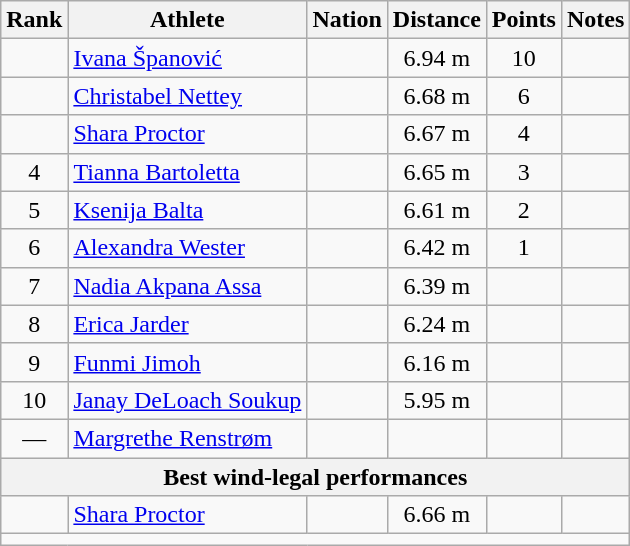<table class="wikitable" style="text-align:center;">
<tr>
<th scope="col" style="width: 10px;">Rank</th>
<th scope="col">Athlete</th>
<th scope="col">Nation</th>
<th scope="col">Distance</th>
<th scope="col">Points</th>
<th scope="col">Notes</th>
</tr>
<tr>
<td></td>
<td align=left><a href='#'>Ivana Španović</a></td>
<td align=left></td>
<td>6.94 m </td>
<td>10</td>
<td></td>
</tr>
<tr>
<td></td>
<td align=left><a href='#'>Christabel Nettey</a></td>
<td align=left></td>
<td>6.68 m </td>
<td>6</td>
<td></td>
</tr>
<tr>
<td></td>
<td align=left><a href='#'>Shara Proctor</a></td>
<td align=left></td>
<td>6.67 m </td>
<td>4</td>
<td></td>
</tr>
<tr>
<td>4</td>
<td align=left><a href='#'>Tianna Bartoletta</a></td>
<td align=left></td>
<td>6.65 m </td>
<td>3</td>
<td></td>
</tr>
<tr>
<td>5</td>
<td align=left><a href='#'>Ksenija Balta</a></td>
<td align=left></td>
<td>6.61 m </td>
<td>2</td>
<td></td>
</tr>
<tr>
<td>6</td>
<td align=left><a href='#'>Alexandra Wester</a></td>
<td align=left></td>
<td>6.42 m </td>
<td>1</td>
<td></td>
</tr>
<tr>
<td>7</td>
<td align=left><a href='#'>Nadia Akpana Assa</a></td>
<td align=left></td>
<td>6.39 m </td>
<td></td>
<td></td>
</tr>
<tr>
<td>8</td>
<td align=left><a href='#'>Erica Jarder</a></td>
<td align=left></td>
<td>6.24 m </td>
<td></td>
<td></td>
</tr>
<tr>
<td>9</td>
<td align=left><a href='#'>Funmi Jimoh</a></td>
<td align=left></td>
<td>6.16 m </td>
<td></td>
<td></td>
</tr>
<tr>
<td>10</td>
<td align=left><a href='#'>Janay DeLoach Soukup</a></td>
<td align=left></td>
<td>5.95 m </td>
<td></td>
<td></td>
</tr>
<tr>
<td>—</td>
<td align=left><a href='#'>Margrethe Renstrøm</a></td>
<td align=left></td>
<td></td>
<td></td>
<td></td>
</tr>
<tr>
<th align=center colspan=6>Best wind-legal performances</th>
</tr>
<tr>
<td></td>
<td align=left><a href='#'>Shara Proctor</a></td>
<td align=left></td>
<td>6.66 m </td>
<td></td>
<td></td>
</tr>
<tr class="sortbottom">
<td colspan="6"></td>
</tr>
</table>
